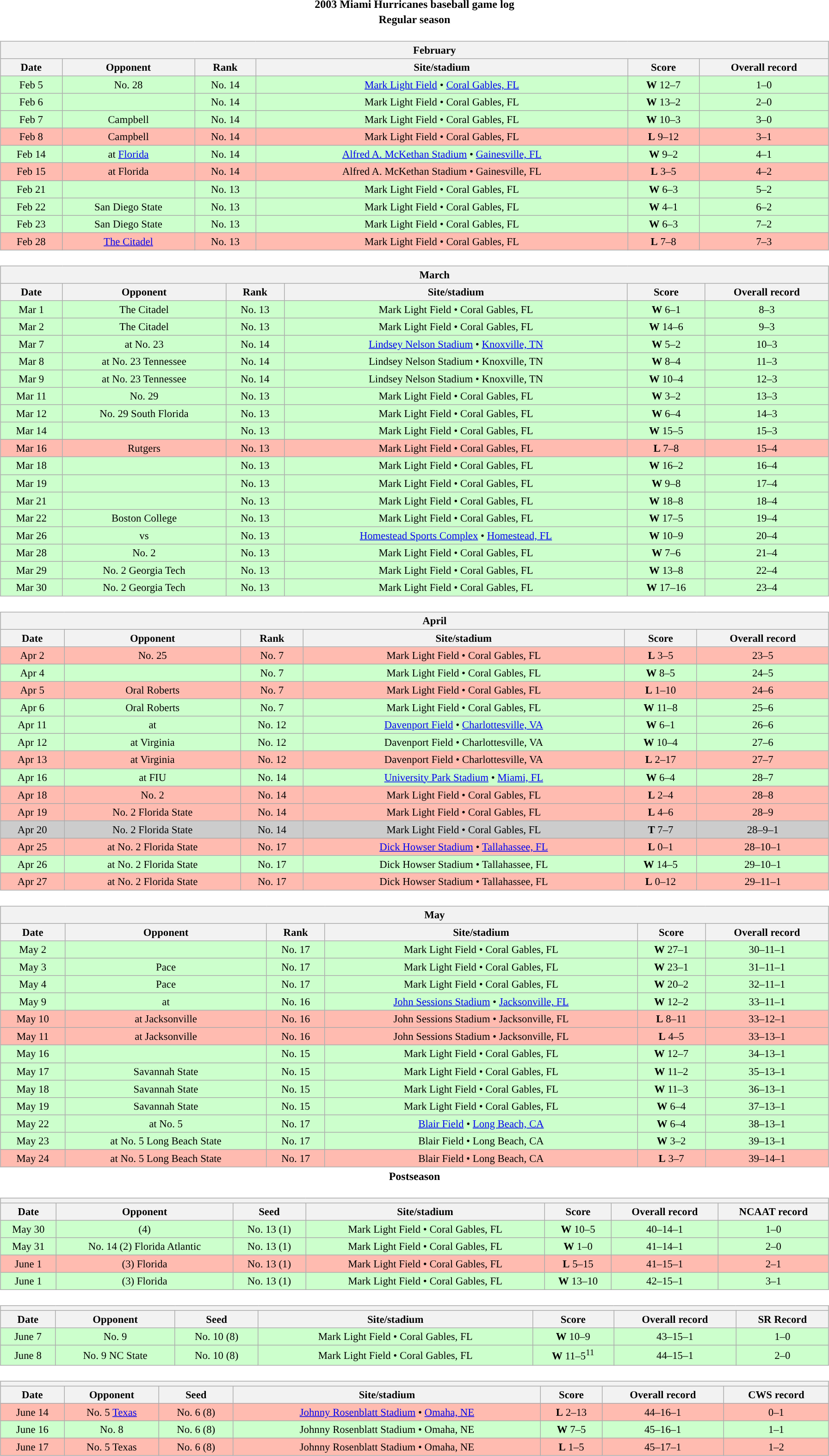<table class="toccolours" width=95% style="margin:1.5em auto; text-align:center;">
<tr>
<th colspan=2>2003 Miami Hurricanes baseball game log</th>
</tr>
<tr>
<th colspan=2>Regular season</th>
</tr>
<tr valign="top">
<td><br><table class="wikitable collapsible collapsed" style="margin:auto; font-size:95%; width:100%">
<tr>
<th colspan=11 style="padding-left:4em;">February</th>
</tr>
<tr>
<th>Date</th>
<th>Opponent</th>
<th>Rank</th>
<th>Site/stadium</th>
<th>Score</th>
<th>Overall record</th>
</tr>
<tr bgcolor=ccffcc>
<td>Feb 5</td>
<td>No. 28 </td>
<td>No. 14</td>
<td><a href='#'>Mark Light Field</a> • <a href='#'>Coral Gables, FL</a></td>
<td><strong>W</strong> 12–7</td>
<td>1–0</td>
</tr>
<tr bgcolor=ccffcc>
<td>Feb 6</td>
<td></td>
<td>No. 14</td>
<td>Mark Light Field • Coral Gables, FL</td>
<td><strong>W</strong> 13–2</td>
<td>2–0</td>
</tr>
<tr bgcolor=ccffcc>
<td>Feb 7</td>
<td>Campbell</td>
<td>No. 14</td>
<td>Mark Light Field • Coral Gables, FL</td>
<td><strong>W</strong> 10–3</td>
<td>3–0</td>
</tr>
<tr bgcolor=ffbbb>
<td>Feb 8</td>
<td>Campbell</td>
<td>No. 14</td>
<td>Mark Light Field • Coral Gables, FL</td>
<td><strong>L</strong> 9–12</td>
<td>3–1</td>
</tr>
<tr bgcolor=ccffcc>
<td>Feb 14</td>
<td>at <a href='#'>Florida</a></td>
<td>No. 14</td>
<td><a href='#'>Alfred A. McKethan Stadium</a> • <a href='#'>Gainesville, FL</a></td>
<td><strong>W</strong> 9–2</td>
<td>4–1</td>
</tr>
<tr bgcolor=ffbbb>
<td>Feb 15</td>
<td>at Florida</td>
<td>No. 14</td>
<td>Alfred A. McKethan Stadium • Gainesville, FL</td>
<td><strong>L</strong> 3–5</td>
<td>4–2</td>
</tr>
<tr bgcolor=ccffcc>
<td>Feb 21</td>
<td></td>
<td>No. 13</td>
<td>Mark Light Field • Coral Gables, FL</td>
<td><strong>W</strong> 6–3</td>
<td>5–2</td>
</tr>
<tr bgcolor=ccffcc>
<td>Feb 22</td>
<td>San Diego State</td>
<td>No. 13</td>
<td>Mark Light Field • Coral Gables, FL</td>
<td><strong>W</strong> 4–1</td>
<td>6–2</td>
</tr>
<tr bgcolor=ccffcc>
<td>Feb 23</td>
<td>San Diego State</td>
<td>No. 13</td>
<td>Mark Light Field • Coral Gables, FL</td>
<td><strong>W</strong> 6–3</td>
<td>7–2</td>
</tr>
<tr bgcolor=ffbbb>
<td>Feb 28</td>
<td><a href='#'>The Citadel</a></td>
<td>No. 13</td>
<td>Mark Light Field • Coral Gables, FL</td>
<td><strong>L</strong> 7–8</td>
<td>7–3</td>
</tr>
</table>
</td>
</tr>
<tr valign="top">
<td><br><table class="wikitable collapsible collapsed" style="margin:auto; font-size:95%; width:100%">
<tr>
<th colspan=11 style="padding-left:4em;">March</th>
</tr>
<tr>
<th>Date</th>
<th>Opponent</th>
<th>Rank</th>
<th>Site/stadium</th>
<th>Score</th>
<th>Overall record</th>
</tr>
<tr bgcolor=ccffcc>
<td>Mar 1</td>
<td>The Citadel</td>
<td>No. 13</td>
<td>Mark Light Field • Coral Gables, FL</td>
<td><strong>W</strong> 6–1</td>
<td>8–3</td>
</tr>
<tr bgcolor=ccffcc>
<td>Mar 2</td>
<td>The Citadel</td>
<td>No. 13</td>
<td>Mark Light Field • Coral Gables, FL</td>
<td><strong>W</strong> 14–6</td>
<td>9–3</td>
</tr>
<tr bgcolor=ccffcc>
<td>Mar 7</td>
<td>at No. 23 </td>
<td>No. 14</td>
<td><a href='#'>Lindsey Nelson Stadium</a> • <a href='#'>Knoxville, TN</a></td>
<td><strong>W</strong> 5–2</td>
<td>10–3</td>
</tr>
<tr bgcolor=ccffcc>
<td>Mar 8</td>
<td>at No. 23 Tennessee</td>
<td>No. 14</td>
<td>Lindsey Nelson Stadium • Knoxville, TN</td>
<td><strong>W</strong> 8–4</td>
<td>11–3</td>
</tr>
<tr bgcolor=ccffcc>
<td>Mar 9</td>
<td>at No. 23 Tennessee</td>
<td>No. 14</td>
<td>Lindsey Nelson Stadium • Knoxville, TN</td>
<td><strong>W</strong> 10–4</td>
<td>12–3</td>
</tr>
<tr bgcolor=ccffcc>
<td>Mar 11</td>
<td>No. 29 </td>
<td>No. 13</td>
<td>Mark Light Field • Coral Gables, FL</td>
<td><strong>W</strong> 3–2</td>
<td>13–3</td>
</tr>
<tr bgcolor=ccffcc>
<td>Mar 12</td>
<td>No. 29 South Florida</td>
<td>No. 13</td>
<td>Mark Light Field • Coral Gables, FL</td>
<td><strong>W</strong> 6–4</td>
<td>14–3</td>
</tr>
<tr bgcolor=ccffcc>
<td>Mar 14</td>
<td></td>
<td>No. 13</td>
<td>Mark Light Field • Coral Gables, FL</td>
<td><strong>W</strong> 15–5</td>
<td>15–3</td>
</tr>
<tr bgcolor=ffbbb>
<td>Mar 16</td>
<td>Rutgers</td>
<td>No. 13</td>
<td>Mark Light Field • Coral Gables, FL</td>
<td><strong>L</strong> 7–8</td>
<td>15–4</td>
</tr>
<tr bgcolor=ccffcc>
<td>Mar 18</td>
<td></td>
<td>No. 13</td>
<td>Mark Light Field • Coral Gables, FL</td>
<td><strong>W</strong> 16–2</td>
<td>16–4</td>
</tr>
<tr bgcolor=ccffcc>
<td>Mar 19</td>
<td></td>
<td>No. 13</td>
<td>Mark Light Field • Coral Gables, FL</td>
<td><strong>W</strong> 9–8</td>
<td>17–4</td>
</tr>
<tr bgcolor=ccffcc>
<td>Mar 21</td>
<td></td>
<td>No. 13</td>
<td>Mark Light Field • Coral Gables, FL</td>
<td><strong>W</strong> 18–8</td>
<td>18–4</td>
</tr>
<tr bgcolor=ccffcc>
<td>Mar 22</td>
<td>Boston College</td>
<td>No. 13</td>
<td>Mark Light Field • Coral Gables, FL</td>
<td><strong>W</strong> 17–5</td>
<td>19–4</td>
</tr>
<tr bgcolor=ccffcc>
<td>Mar 26</td>
<td>vs </td>
<td>No. 13</td>
<td><a href='#'>Homestead Sports Complex</a> • <a href='#'>Homestead, FL</a></td>
<td><strong>W</strong> 10–9</td>
<td>20–4</td>
</tr>
<tr bgcolor=ccffcc>
<td>Mar 28</td>
<td>No. 2 </td>
<td>No. 13</td>
<td>Mark Light Field • Coral Gables, FL</td>
<td><strong>W</strong> 7–6</td>
<td>21–4</td>
</tr>
<tr bgcolor=ccffcc>
<td>Mar 29</td>
<td>No. 2 Georgia Tech</td>
<td>No. 13</td>
<td>Mark Light Field • Coral Gables, FL</td>
<td><strong>W</strong> 13–8</td>
<td>22–4</td>
</tr>
<tr bgcolor=ccffcc>
<td>Mar 30</td>
<td>No. 2 Georgia Tech</td>
<td>No. 13</td>
<td>Mark Light Field • Coral Gables, FL</td>
<td><strong>W</strong> 17–16</td>
<td>23–4</td>
</tr>
</table>
</td>
</tr>
<tr>
<td><br><table class="wikitable collapsible collapsed" style="margin:auto; font-size:95%; width:100%">
<tr>
<th colspan=11 style="padding-left:4em;">April</th>
</tr>
<tr>
<th>Date</th>
<th>Opponent</th>
<th>Rank</th>
<th>Site/stadium</th>
<th>Score</th>
<th>Overall record</th>
</tr>
<tr bgcolor=ffbbb>
<td>Apr 2</td>
<td>No. 25 </td>
<td>No. 7</td>
<td>Mark Light Field • Coral Gables, FL</td>
<td><strong>L</strong> 3–5</td>
<td>23–5</td>
</tr>
<tr bgcolor=ccffcc>
<td>Apr 4</td>
<td></td>
<td>No. 7</td>
<td>Mark Light Field • Coral Gables, FL</td>
<td><strong>W</strong> 8–5</td>
<td>24–5</td>
</tr>
<tr bgcolor=ffbbb>
<td>Apr 5</td>
<td>Oral Roberts</td>
<td>No. 7</td>
<td>Mark Light Field • Coral Gables, FL</td>
<td><strong>L</strong> 1–10</td>
<td>24–6</td>
</tr>
<tr bgcolor=ccffcc>
<td>Apr 6</td>
<td>Oral Roberts</td>
<td>No. 7</td>
<td>Mark Light Field • Coral Gables, FL</td>
<td><strong>W</strong> 11–8</td>
<td>25–6</td>
</tr>
<tr bgcolor=ccffcc>
<td>Apr 11</td>
<td>at </td>
<td>No. 12</td>
<td><a href='#'>Davenport Field</a> • <a href='#'>Charlottesville, VA</a></td>
<td><strong>W</strong> 6–1</td>
<td>26–6</td>
</tr>
<tr bgcolor=ccffcc>
<td>Apr 12</td>
<td>at Virginia</td>
<td>No. 12</td>
<td>Davenport Field • Charlottesville, VA</td>
<td><strong>W</strong> 10–4</td>
<td>27–6</td>
</tr>
<tr bgcolor=ffbbb>
<td>Apr 13</td>
<td>at Virginia</td>
<td>No. 12</td>
<td>Davenport Field • Charlottesville, VA</td>
<td><strong>L</strong> 2–17</td>
<td>27–7</td>
</tr>
<tr bgcolor=ccffcc>
<td>Apr 16</td>
<td>at FIU</td>
<td>No. 14</td>
<td><a href='#'>University Park Stadium</a> • <a href='#'>Miami, FL</a></td>
<td><strong>W</strong> 6–4</td>
<td>28–7</td>
</tr>
<tr bgcolor=ffbbb>
<td>Apr 18</td>
<td>No. 2 </td>
<td>No. 14</td>
<td>Mark Light Field • Coral Gables, FL</td>
<td><strong>L</strong> 2–4</td>
<td>28–8</td>
</tr>
<tr bgcolor=ffbbb>
<td>Apr 19</td>
<td>No. 2 Florida State</td>
<td>No. 14</td>
<td>Mark Light Field • Coral Gables, FL</td>
<td><strong>L</strong> 4–6</td>
<td>28–9</td>
</tr>
<tr bgcolor=cccccc>
<td>Apr 20</td>
<td>No. 2 Florida State</td>
<td>No. 14</td>
<td>Mark Light Field • Coral Gables, FL</td>
<td><strong>T</strong> 7–7</td>
<td>28–9–1</td>
</tr>
<tr bgcolor=ffbbb>
<td>Apr 25</td>
<td>at No. 2 Florida State</td>
<td>No. 17</td>
<td><a href='#'>Dick Howser Stadium</a> • <a href='#'>Tallahassee, FL</a></td>
<td><strong>L</strong> 0–1</td>
<td>28–10–1</td>
</tr>
<tr bgcolor=ccffcc>
<td>Apr 26</td>
<td>at No. 2 Florida State</td>
<td>No. 17</td>
<td>Dick Howser Stadium • Tallahassee, FL</td>
<td><strong>W</strong> 14–5</td>
<td>29–10–1</td>
</tr>
<tr bgcolor=ffbbb>
<td>Apr 27</td>
<td>at No. 2 Florida State</td>
<td>No. 17</td>
<td>Dick Howser Stadium • Tallahassee, FL</td>
<td><strong>L</strong> 0–12</td>
<td>29–11–1</td>
</tr>
</table>
</td>
</tr>
<tr>
<td><br><table class="wikitable collapsible collapsed" style="margin:auto; font-size:95%; width:100%">
<tr>
<th colspan=11 style="padding-left:4em;">May</th>
</tr>
<tr>
<th>Date</th>
<th>Opponent</th>
<th>Rank</th>
<th>Site/stadium</th>
<th>Score</th>
<th>Overall record</th>
</tr>
<tr bgcolor=ccffcc>
<td>May 2</td>
<td></td>
<td>No. 17</td>
<td>Mark Light Field • Coral Gables, FL</td>
<td><strong>W</strong> 27–1</td>
<td>30–11–1</td>
</tr>
<tr bgcolor=ccffcc>
<td>May 3</td>
<td>Pace</td>
<td>No. 17</td>
<td>Mark Light Field • Coral Gables, FL</td>
<td><strong>W</strong> 23–1</td>
<td>31–11–1</td>
</tr>
<tr bgcolor=ccffcc>
<td>May 4</td>
<td>Pace</td>
<td>No. 17</td>
<td>Mark Light Field • Coral Gables, FL</td>
<td><strong>W</strong> 20–2</td>
<td>32–11–1</td>
</tr>
<tr bgcolor=ccffcc>
<td>May 9</td>
<td>at </td>
<td>No. 16</td>
<td><a href='#'>John Sessions Stadium</a> • <a href='#'>Jacksonville, FL</a></td>
<td><strong>W</strong> 12–2</td>
<td>33–11–1</td>
</tr>
<tr bgcolor=ffbbb>
<td>May 10</td>
<td>at Jacksonville</td>
<td>No. 16</td>
<td>John Sessions Stadium • Jacksonville, FL</td>
<td><strong>L</strong> 8–11</td>
<td>33–12–1</td>
</tr>
<tr bgcolor=ffbbb>
<td>May 11</td>
<td>at Jacksonville</td>
<td>No. 16</td>
<td>John Sessions Stadium • Jacksonville, FL</td>
<td><strong>L</strong> 4–5</td>
<td>33–13–1</td>
</tr>
<tr bgcolor=ccffcc>
<td>May 16</td>
<td></td>
<td>No. 15</td>
<td>Mark Light Field • Coral Gables, FL</td>
<td><strong>W</strong> 12–7</td>
<td>34–13–1</td>
</tr>
<tr bgcolor=ccffcc>
<td>May 17</td>
<td>Savannah State</td>
<td>No. 15</td>
<td>Mark Light Field • Coral Gables, FL</td>
<td><strong>W</strong> 11–2</td>
<td>35–13–1</td>
</tr>
<tr bgcolor=ccffcc>
<td>May 18</td>
<td>Savannah State</td>
<td>No. 15</td>
<td>Mark Light Field • Coral Gables, FL</td>
<td><strong>W</strong> 11–3</td>
<td>36–13–1</td>
</tr>
<tr bgcolor=ccffcc>
<td>May 19</td>
<td>Savannah State</td>
<td>No. 15</td>
<td>Mark Light Field • Coral Gables, FL</td>
<td><strong>W</strong> 6–4</td>
<td>37–13–1</td>
</tr>
<tr bgcolor=ccffcc>
<td>May 22</td>
<td>at No. 5 </td>
<td>No. 17</td>
<td><a href='#'>Blair Field</a> • <a href='#'>Long Beach, CA</a></td>
<td><strong>W</strong> 6–4</td>
<td>38–13–1</td>
</tr>
<tr bgcolor=ccffcc>
<td>May 23</td>
<td>at No. 5 Long Beach State</td>
<td>No. 17</td>
<td>Blair Field • Long Beach, CA</td>
<td><strong>W</strong> 3–2</td>
<td>39–13–1</td>
</tr>
<tr bgcolor=ffbbb>
<td>May 24</td>
<td>at No. 5 Long Beach State</td>
<td>No. 17</td>
<td>Blair Field • Long Beach, CA</td>
<td><strong>L</strong> 3–7</td>
<td>39–14–1</td>
</tr>
</table>
</td>
</tr>
<tr>
<th colspan=2>Postseason</th>
</tr>
<tr valign="top">
<td><br><table class="wikitable collapsible collapsed" style="margin:auto; font-size:95%; width:100%">
<tr>
<th colspan=11 style="padding-left:4em;"><a href='#'></a></th>
</tr>
<tr>
<th>Date</th>
<th>Opponent</th>
<th>Seed</th>
<th>Site/stadium</th>
<th>Score</th>
<th>Overall record</th>
<th>NCAAT record</th>
</tr>
<tr bgcolor=ccffcc>
<td>May 30</td>
<td>(4) </td>
<td>No. 13 (1)</td>
<td>Mark Light Field • Coral Gables, FL</td>
<td><strong>W</strong> 10–5</td>
<td>40–14–1</td>
<td>1–0</td>
</tr>
<tr bgcolor=ccffcc>
<td>May 31</td>
<td>No. 14 (2) Florida Atlantic</td>
<td>No. 13 (1)</td>
<td>Mark Light Field • Coral Gables, FL</td>
<td><strong>W</strong> 1–0</td>
<td>41–14–1</td>
<td>2–0</td>
</tr>
<tr bgcolor=ffbbb>
<td>June 1</td>
<td>(3) Florida</td>
<td>No. 13 (1)</td>
<td>Mark Light Field • Coral Gables, FL</td>
<td><strong>L</strong> 5–15</td>
<td>41–15–1</td>
<td>2–1</td>
</tr>
<tr bgcolor=ccffcc>
<td>June 1</td>
<td>(3) Florida</td>
<td>No. 13 (1)</td>
<td>Mark Light Field • Coral Gables, FL</td>
<td><strong>W</strong> 13–10</td>
<td>42–15–1</td>
<td>3–1</td>
</tr>
</table>
</td>
</tr>
<tr valign="top">
<td><br><table class="wikitable collapsible collapsed" style="margin:auto; font-size:95%; width:100%">
<tr>
<th colspan=11 style="padding-left:4em;"><a href='#'></a></th>
</tr>
<tr>
<th>Date</th>
<th>Opponent</th>
<th>Seed</th>
<th>Site/stadium</th>
<th>Score</th>
<th>Overall record</th>
<th>SR Record</th>
</tr>
<tr bgcolor=ccffcc>
<td>June 7</td>
<td>No. 9 </td>
<td>No. 10 (8)</td>
<td>Mark Light Field • Coral Gables, FL</td>
<td><strong>W</strong> 10–9</td>
<td>43–15–1</td>
<td>1–0</td>
</tr>
<tr bgcolor=ccffcc>
<td>June 8</td>
<td>No. 9 NC State</td>
<td>No. 10 (8)</td>
<td>Mark Light Field • Coral Gables, FL</td>
<td><strong>W</strong> 11–5<sup>11</sup></td>
<td>44–15–1</td>
<td>2–0</td>
</tr>
</table>
</td>
</tr>
<tr valign="top">
<td><br><table class="wikitable collapsible collapsed" style="margin:auto; font-size:95%; width:100%">
<tr>
<th colspan=11 style="padding-left:4em; "><a href='#'></a></th>
</tr>
<tr>
<th>Date</th>
<th>Opponent</th>
<th>Seed</th>
<th>Site/stadium</th>
<th>Score</th>
<th>Overall record</th>
<th>CWS record</th>
</tr>
<tr bgcolor=ffbbb>
<td>June 14</td>
<td>No. 5 <a href='#'>Texas</a></td>
<td>No. 6 (8)</td>
<td><a href='#'>Johnny Rosenblatt Stadium</a> • <a href='#'>Omaha, NE</a></td>
<td><strong>L</strong> 2–13</td>
<td>44–16–1</td>
<td>0–1</td>
</tr>
<tr bgcolor=ccffcc>
<td>June 16</td>
<td>No. 8 </td>
<td>No. 6 (8)</td>
<td>Johnny Rosenblatt Stadium • Omaha, NE</td>
<td><strong>W</strong> 7–5</td>
<td>45–16–1</td>
<td>1–1</td>
</tr>
<tr bgcolor=ffbbb>
<td>June 17</td>
<td>No. 5 Texas</td>
<td>No. 6 (8)</td>
<td>Johnny Rosenblatt Stadium • Omaha, NE</td>
<td><strong>L</strong> 1–5</td>
<td>45–17–1</td>
<td>1–2</td>
</tr>
</table>
</td>
</tr>
</table>
